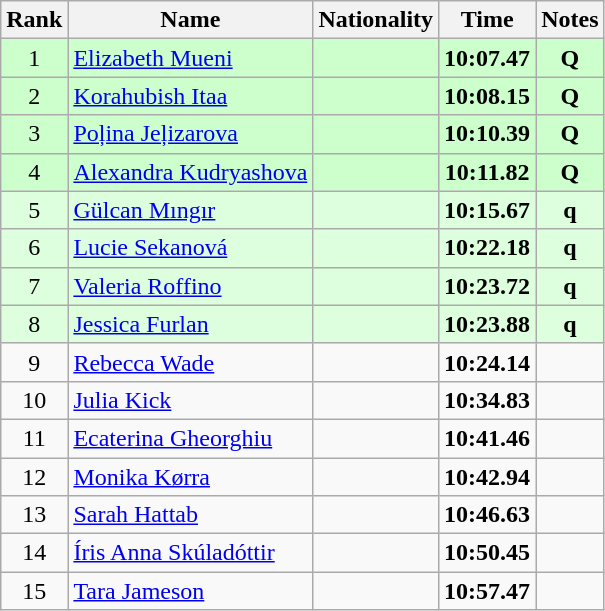<table class="wikitable sortable" style="text-align:center">
<tr>
<th>Rank</th>
<th>Name</th>
<th>Nationality</th>
<th>Time</th>
<th>Notes</th>
</tr>
<tr bgcolor=ccffcc>
<td>1</td>
<td align=left><a href='#'>Elizabeth Mueni</a></td>
<td align=left></td>
<td><strong>10:07.47</strong></td>
<td><strong>Q</strong></td>
</tr>
<tr bgcolor=ccffcc>
<td>2</td>
<td align=left><a href='#'>Korahubish Itaa</a></td>
<td align=left></td>
<td><strong>10:08.15</strong></td>
<td><strong>Q</strong></td>
</tr>
<tr bgcolor=ccffcc>
<td>3</td>
<td align=left><a href='#'>Poļina Jeļizarova</a></td>
<td align=left></td>
<td><strong>10:10.39</strong></td>
<td><strong>Q</strong></td>
</tr>
<tr bgcolor=ccffcc>
<td>4</td>
<td align=left><a href='#'>Alexandra Kudryashova</a></td>
<td align=left></td>
<td><strong>10:11.82</strong></td>
<td><strong>Q</strong></td>
</tr>
<tr bgcolor=ddffdd>
<td>5</td>
<td align=left><a href='#'>Gülcan Mıngır</a></td>
<td align=left></td>
<td><strong>10:15.67</strong></td>
<td><strong>q</strong></td>
</tr>
<tr bgcolor=ddffdd>
<td>6</td>
<td align=left><a href='#'>Lucie Sekanová</a></td>
<td align=left></td>
<td><strong>10:22.18</strong></td>
<td><strong>q</strong></td>
</tr>
<tr bgcolor=ddffdd>
<td>7</td>
<td align=left><a href='#'>Valeria Roffino</a></td>
<td align=left></td>
<td><strong>10:23.72</strong></td>
<td><strong>q</strong></td>
</tr>
<tr bgcolor=ddffdd>
<td>8</td>
<td align=left><a href='#'>Jessica Furlan</a></td>
<td align=left></td>
<td><strong>10:23.88</strong></td>
<td><strong>q</strong></td>
</tr>
<tr>
<td>9</td>
<td align=left><a href='#'>Rebecca Wade</a></td>
<td align=left></td>
<td><strong>10:24.14</strong></td>
<td></td>
</tr>
<tr>
<td>10</td>
<td align=left><a href='#'>Julia Kick</a></td>
<td align=left></td>
<td><strong>10:34.83</strong></td>
<td></td>
</tr>
<tr>
<td>11</td>
<td align=left><a href='#'>Ecaterina Gheorghiu</a></td>
<td align=left></td>
<td><strong>10:41.46</strong></td>
<td></td>
</tr>
<tr>
<td>12</td>
<td align=left><a href='#'>Monika Kørra</a></td>
<td align=left></td>
<td><strong>10:42.94</strong></td>
<td></td>
</tr>
<tr>
<td>13</td>
<td align=left><a href='#'>Sarah Hattab</a></td>
<td align=left></td>
<td><strong>10:46.63</strong></td>
<td></td>
</tr>
<tr>
<td>14</td>
<td align=left><a href='#'>Íris Anna Skúladóttir</a></td>
<td align=left></td>
<td><strong>10:50.45</strong></td>
<td></td>
</tr>
<tr>
<td>15</td>
<td align=left><a href='#'>Tara Jameson</a></td>
<td align=left></td>
<td><strong>10:57.47</strong></td>
<td></td>
</tr>
</table>
